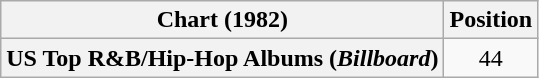<table class="wikitable plainrowheaders" style="text-align:center">
<tr>
<th scope="col">Chart (1982)</th>
<th scope="col">Position</th>
</tr>
<tr>
<th scope="row">US Top R&B/Hip-Hop Albums (<em>Billboard</em>)</th>
<td>44</td>
</tr>
</table>
